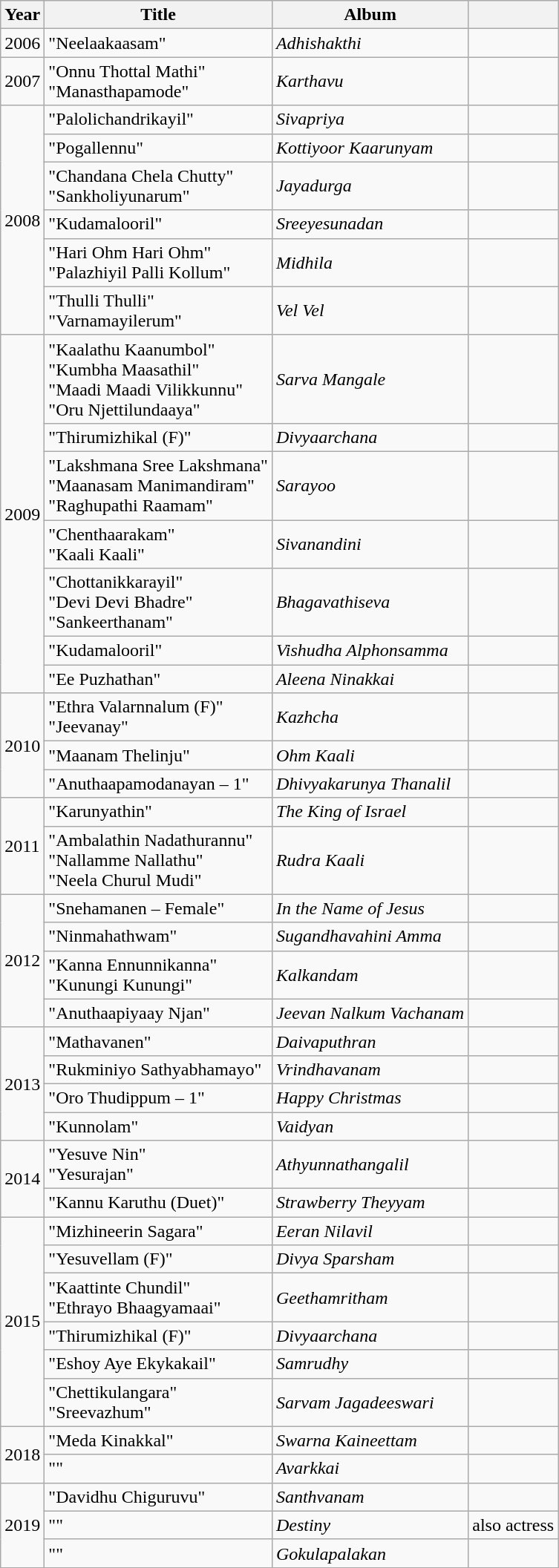<table class="wikitable sortable">
<tr>
<th>Year</th>
<th>Title</th>
<th>Album</th>
<th class="unsortable"></th>
</tr>
<tr>
<td>2006</td>
<td>"Neelaakaasam"</td>
<td><em>Adhishakthi</em></td>
<td></td>
</tr>
<tr>
<td>2007</td>
<td>"Onnu Thottal Mathi"<br>"Manasthapamode"</td>
<td><em>Karthavu</em></td>
<td></td>
</tr>
<tr>
<td rowspan=6>2008</td>
<td>"Palolichandrikayil"</td>
<td><em>Sivapriya</em></td>
<td></td>
</tr>
<tr>
<td>"Pogallennu"</td>
<td><em>Kottiyoor Kaarunyam</em></td>
<td></td>
</tr>
<tr>
<td>"Chandana Chela Chutty"<br>"Sankholiyunarum"</td>
<td><em>Jayadurga</em></td>
<td></td>
</tr>
<tr>
<td>"Kudamalooril"</td>
<td><em>Sreeyesunadan</em></td>
<td></td>
</tr>
<tr>
<td>"Hari Ohm Hari Ohm"<br>"Palazhiyil Palli Kollum"</td>
<td><em>Midhila</em></td>
<td></td>
</tr>
<tr>
<td>"Thulli Thulli"<br>"Varnamayilerum"</td>
<td><em>Vel Vel</em></td>
<td></td>
</tr>
<tr>
<td rowspan=7>2009</td>
<td>"Kaalathu Kaanumbol"<br>"Kumbha Maasathil"<br>"Maadi Maadi Vilikkunnu"<br>"Oru Njettilundaaya"</td>
<td><em>Sarva Mangale</em></td>
<td></td>
</tr>
<tr>
<td>"Thirumizhikal (F)"</td>
<td><em>Divyaarchana</em></td>
<td></td>
</tr>
<tr>
<td>"Lakshmana Sree Lakshmana"<br>"Maanasam Manimandiram"<br>"Raghupathi Raamam"</td>
<td><em>Sarayoo</em></td>
<td></td>
</tr>
<tr>
<td>"Chenthaarakam"<br>"Kaali Kaali"</td>
<td><em>Sivanandini</em></td>
<td></td>
</tr>
<tr>
<td>"Chottanikkarayil"<br>"Devi Devi Bhadre"<br>"Sankeerthanam"</td>
<td><em>Bhagavathiseva</em></td>
<td></td>
</tr>
<tr>
<td>"Kudamalooril"</td>
<td><em>Vishudha Alphonsamma</em></td>
<td></td>
</tr>
<tr>
<td>"Ee Puzhathan"</td>
<td><em>Aleena Ninakkai</em></td>
<td></td>
</tr>
<tr>
<td rowspan=3>2010</td>
<td>"Ethra Valarnnalum (F)"<br>"Jeevanay"</td>
<td><em>Kazhcha</em></td>
<td></td>
</tr>
<tr>
<td>"Maanam Thelinju"</td>
<td><em>Ohm Kaali</em></td>
<td></td>
</tr>
<tr>
<td>"Anuthaapamodanayan – 1"</td>
<td><em>Dhivyakarunya Thanalil</em></td>
<td></td>
</tr>
<tr>
<td rowspan=2>2011</td>
<td>"Karunyathin"</td>
<td><em>The King of Israel</em></td>
<td></td>
</tr>
<tr>
<td>"Ambalathin Nadathurannu"<br>"Nallamme Nallathu"<br>"Neela Churul Mudi"</td>
<td><em>Rudra Kaali</em></td>
<td></td>
</tr>
<tr>
<td rowspan=4>2012</td>
<td>"Snehamanen – Female"</td>
<td><em>In the Name of Jesus</em></td>
<td></td>
</tr>
<tr>
<td>"Ninmahathwam"</td>
<td><em>Sugandhavahini Amma</em></td>
<td></td>
</tr>
<tr>
<td>"Kanna Ennunnikanna"<br>"Kunungi Kunungi"</td>
<td><em>Kalkandam</em></td>
<td></td>
</tr>
<tr>
<td>"Anuthaapiyaay Njan"</td>
<td><em>Jeevan Nalkum Vachanam</em></td>
<td></td>
</tr>
<tr>
<td rowspan=4>2013</td>
<td>"Mathavanen"</td>
<td><em>Daivaputhran</em></td>
<td></td>
</tr>
<tr>
<td>"Rukminiyo Sathyabhamayo"</td>
<td><em>Vrindhavanam</em></td>
<td></td>
</tr>
<tr>
<td>"Oro Thudippum – 1"</td>
<td><em>Happy Christmas</em></td>
<td></td>
</tr>
<tr>
<td>"Kunnolam"</td>
<td><em>Vaidyan</em></td>
<td></td>
</tr>
<tr>
<td rowspan=2>2014</td>
<td>"Yesuve Nin"<br>"Yesurajan"</td>
<td><em>Athyunnathangalil</em></td>
<td></td>
</tr>
<tr>
<td>"Kannu Karuthu (Duet)"</td>
<td><em>Strawberry Theyyam</em></td>
<td></td>
</tr>
<tr>
<td rowspan=6>2015</td>
<td>"Mizhineerin Sagara"</td>
<td><em>Eeran Nilavil</em></td>
<td></td>
</tr>
<tr>
<td>"Yesuvellam (F)"</td>
<td><em>Divya Sparsham</em></td>
<td></td>
</tr>
<tr>
<td>"Kaattinte Chundil"<br>"Ethrayo Bhaagyamaai"</td>
<td><em>Geethamritham</em></td>
<td></td>
</tr>
<tr>
<td>"Thirumizhikal (F)"</td>
<td><em>Divyaarchana</em></td>
<td></td>
</tr>
<tr>
<td>"Eshoy Aye Ekykakail"</td>
<td><em>Samrudhy</em></td>
<td></td>
</tr>
<tr>
<td>"Chettikulangara"<br>"Sreevazhum"</td>
<td><em>Sarvam Jagadeeswari</em></td>
<td></td>
</tr>
<tr>
<td rowspan=2>2018</td>
<td>"Meda Kinakkal"</td>
<td><em>Swarna Kaineettam</em></td>
<td></td>
</tr>
<tr>
<td>""</td>
<td><em>Avarkkai</em></td>
<td></td>
</tr>
<tr>
<td rowspan=3>2019</td>
<td>"Davidhu Chiguruvu"</td>
<td><em>Santhvanam</em></td>
<td></td>
</tr>
<tr>
<td>""</td>
<td><em>Destiny</em></td>
<td>also actress</td>
</tr>
<tr>
<td>""</td>
<td><em>Gokulapalakan</em></td>
<td></td>
</tr>
<tr>
</tr>
</table>
